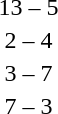<table style="text-align:center">
<tr>
<th width=200></th>
<th width=100></th>
<th width=200></th>
</tr>
<tr>
<td align=right><strong></strong></td>
<td>13 – 5</td>
<td align=left></td>
</tr>
<tr>
<td align=right></td>
<td>2 – 4</td>
<td align=left><strong></strong></td>
</tr>
<tr>
<td align=right></td>
<td>3 – 7</td>
<td align=left><strong></strong></td>
</tr>
<tr>
<td align=right><strong></strong></td>
<td>7 – 3</td>
<td align=left></td>
</tr>
</table>
